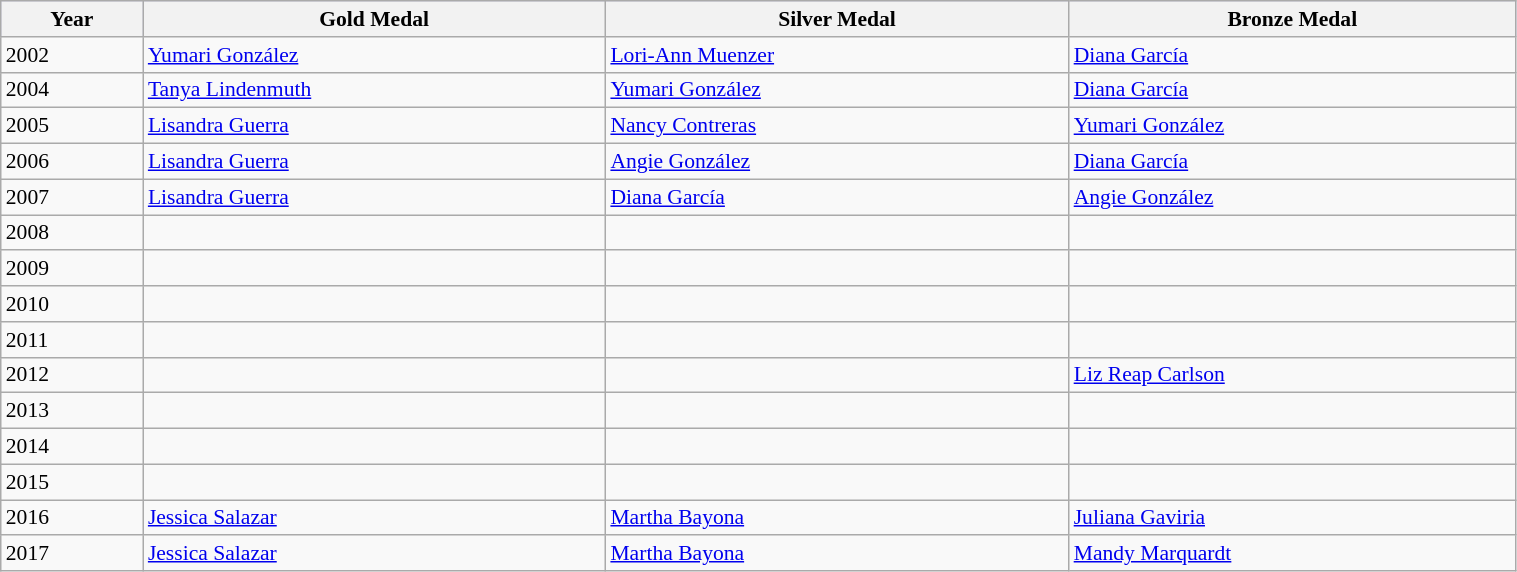<table class="wikitable"  style="font-size:90%; width:80%;">
<tr style="background:#ccf;">
<th>Year</th>
<th> <strong>Gold Medal</strong></th>
<th> <strong>Silver Medal</strong></th>
<th> <strong>Bronze Medal</strong></th>
</tr>
<tr>
<td>2002</td>
<td> <a href='#'>Yumari González</a></td>
<td> <a href='#'>Lori-Ann Muenzer</a></td>
<td> <a href='#'>Diana García</a></td>
</tr>
<tr>
<td>2004</td>
<td> <a href='#'>Tanya Lindenmuth</a></td>
<td> <a href='#'>Yumari González</a></td>
<td> <a href='#'>Diana García</a></td>
</tr>
<tr>
<td>2005</td>
<td> <a href='#'>Lisandra Guerra</a></td>
<td> <a href='#'>Nancy Contreras</a></td>
<td> <a href='#'>Yumari González</a></td>
</tr>
<tr>
<td>2006</td>
<td> <a href='#'>Lisandra Guerra</a></td>
<td> <a href='#'>Angie González</a></td>
<td> <a href='#'>Diana García</a></td>
</tr>
<tr>
<td>2007</td>
<td> <a href='#'>Lisandra Guerra</a></td>
<td> <a href='#'>Diana García</a></td>
<td> <a href='#'>Angie González</a></td>
</tr>
<tr>
<td>2008</td>
<td></td>
<td></td>
<td></td>
</tr>
<tr>
<td>2009</td>
<td></td>
<td></td>
<td></td>
</tr>
<tr>
<td>2010</td>
<td></td>
<td></td>
<td></td>
</tr>
<tr>
<td>2011</td>
<td></td>
<td></td>
<td></td>
</tr>
<tr>
<td>2012</td>
<td></td>
<td></td>
<td> <a href='#'>Liz Reap Carlson</a></td>
</tr>
<tr>
<td>2013</td>
<td></td>
<td></td>
<td></td>
</tr>
<tr>
<td>2014</td>
<td></td>
<td></td>
<td></td>
</tr>
<tr>
<td>2015</td>
<td></td>
<td></td>
<td></td>
</tr>
<tr>
<td>2016</td>
<td> <a href='#'>Jessica Salazar</a></td>
<td> <a href='#'>Martha Bayona</a></td>
<td> <a href='#'>Juliana Gaviria</a></td>
</tr>
<tr>
<td>2017</td>
<td> <a href='#'>Jessica Salazar</a></td>
<td> <a href='#'>Martha Bayona</a></td>
<td> <a href='#'>Mandy Marquardt</a></td>
</tr>
</table>
